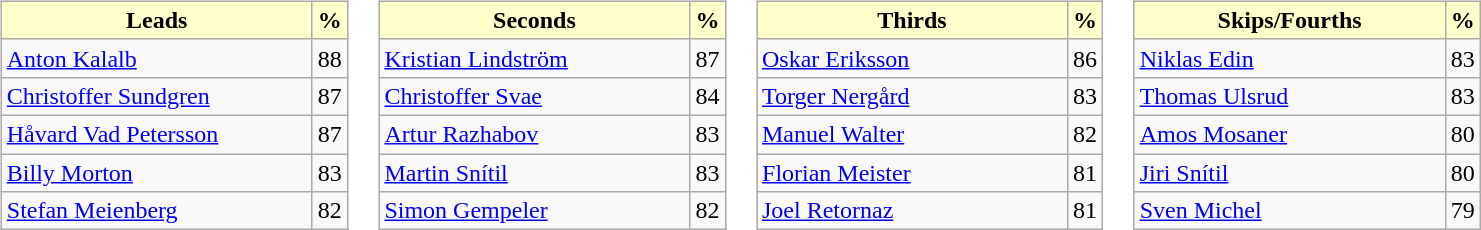<table>
<tr>
<td valign=top><br><table class="wikitable">
<tr>
<th style="background:#ffc; width:200px;">Leads</th>
<th style="background:#ffc;">%</th>
</tr>
<tr>
<td> <a href='#'>Anton Kalalb</a></td>
<td>88</td>
</tr>
<tr>
<td> <a href='#'>Christoffer Sundgren</a></td>
<td>87</td>
</tr>
<tr>
<td> <a href='#'>Håvard Vad Petersson</a></td>
<td>87</td>
</tr>
<tr>
<td> <a href='#'>Billy Morton</a></td>
<td>83</td>
</tr>
<tr>
<td> <a href='#'>Stefan Meienberg</a></td>
<td>82</td>
</tr>
</table>
</td>
<td valign=top><br><table class="wikitable">
<tr>
<th style="background:#ffc; width:200px;">Seconds</th>
<th style="background:#ffc;">%</th>
</tr>
<tr>
<td> <a href='#'>Kristian Lindström</a></td>
<td>87</td>
</tr>
<tr>
<td> <a href='#'>Christoffer Svae</a></td>
<td>84</td>
</tr>
<tr>
<td> <a href='#'>Artur Razhabov</a></td>
<td>83</td>
</tr>
<tr>
<td> <a href='#'>Martin Snítil</a></td>
<td>83</td>
</tr>
<tr>
<td> <a href='#'>Simon Gempeler</a></td>
<td>82</td>
</tr>
</table>
</td>
<td valign=top><br><table class="wikitable">
<tr>
<th style="background:#ffc; width:200px;">Thirds</th>
<th style="background:#ffc;">%</th>
</tr>
<tr>
<td> <a href='#'>Oskar Eriksson</a></td>
<td>86</td>
</tr>
<tr>
<td> <a href='#'>Torger Nergård</a></td>
<td>83</td>
</tr>
<tr>
<td> <a href='#'>Manuel Walter</a></td>
<td>82</td>
</tr>
<tr>
<td> <a href='#'>Florian Meister</a></td>
<td>81</td>
</tr>
<tr>
<td> <a href='#'>Joel Retornaz</a></td>
<td>81</td>
</tr>
</table>
</td>
<td valign=top><br><table class="wikitable">
<tr>
<th style="background:#ffc; width:200px;">Skips/Fourths</th>
<th style="background:#ffc;">%</th>
</tr>
<tr>
<td> <a href='#'>Niklas Edin</a></td>
<td>83</td>
</tr>
<tr>
<td> <a href='#'>Thomas Ulsrud</a></td>
<td>83</td>
</tr>
<tr>
<td> <a href='#'>Amos Mosaner</a></td>
<td>80</td>
</tr>
<tr>
<td> <a href='#'>Jiri Snítil</a></td>
<td>80</td>
</tr>
<tr>
<td> <a href='#'>Sven Michel</a></td>
<td>79</td>
</tr>
</table>
</td>
</tr>
</table>
